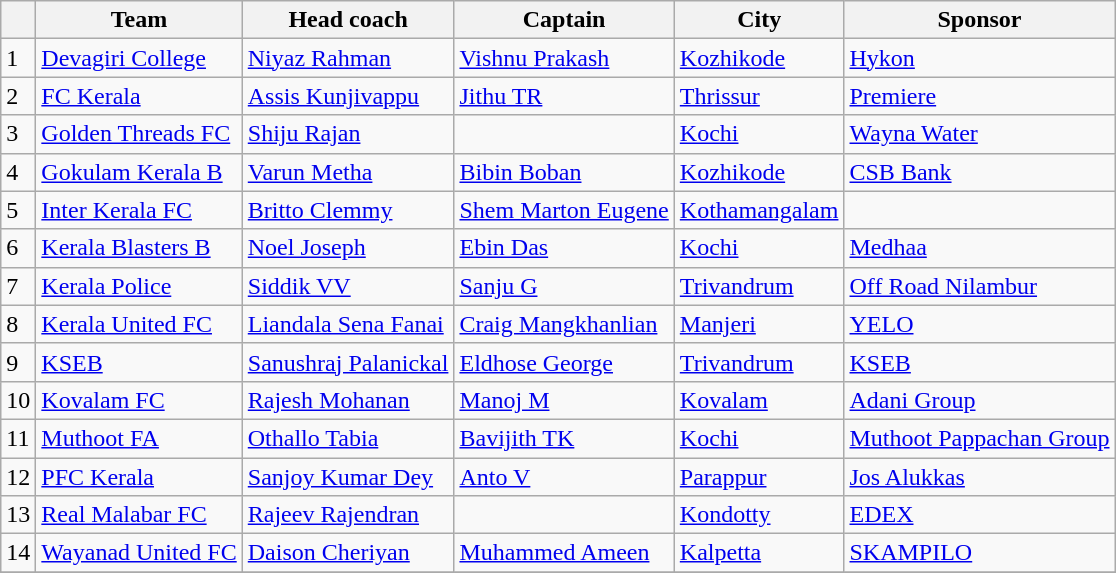<table class="wikitable">
<tr>
<th></th>
<th>Team</th>
<th>Head coach</th>
<th>Captain</th>
<th>City</th>
<th>Sponsor</th>
</tr>
<tr>
<td>1</td>
<td><a href='#'>Devagiri College</a></td>
<td> <a href='#'>Niyaz Rahman</a></td>
<td><a href='#'>Vishnu Prakash</a></td>
<td><a href='#'>Kozhikode</a></td>
<td><a href='#'>Hykon</a></td>
</tr>
<tr>
<td>2</td>
<td><a href='#'>FC Kerala</a></td>
<td> <a href='#'>Assis Kunjivappu</a></td>
<td><a href='#'>Jithu TR</a></td>
<td><a href='#'>Thrissur</a></td>
<td><a href='#'>Premiere</a></td>
</tr>
<tr>
<td>3</td>
<td><a href='#'>Golden Threads FC</a></td>
<td> <a href='#'>Shiju Rajan</a></td>
<td></td>
<td><a href='#'>Kochi</a></td>
<td><a href='#'>Wayna Water</a></td>
</tr>
<tr>
<td>4</td>
<td><a href='#'>Gokulam Kerala B</a></td>
<td> <a href='#'>Varun Metha</a></td>
<td><a href='#'>Bibin Boban</a></td>
<td><a href='#'>Kozhikode</a></td>
<td><a href='#'>CSB Bank</a></td>
</tr>
<tr>
<td>5</td>
<td><a href='#'>Inter Kerala FC</a></td>
<td> <a href='#'>Britto Clemmy</a></td>
<td><a href='#'>Shem Marton Eugene</a></td>
<td><a href='#'>Kothamangalam</a></td>
<td></td>
</tr>
<tr>
<td>6</td>
<td><a href='#'>Kerala Blasters B</a></td>
<td> <a href='#'>Noel Joseph</a></td>
<td><a href='#'>Ebin Das</a></td>
<td><a href='#'>Kochi</a></td>
<td><a href='#'>Medhaa</a></td>
</tr>
<tr>
<td>7</td>
<td><a href='#'>Kerala Police</a></td>
<td> <a href='#'>Siddik VV</a></td>
<td><a href='#'>Sanju G</a></td>
<td><a href='#'>Trivandrum</a></td>
<td><a href='#'>Off Road Nilambur</a></td>
</tr>
<tr>
<td>8</td>
<td><a href='#'>Kerala United FC</a></td>
<td> <a href='#'>Liandala Sena Fanai</a></td>
<td><a href='#'>Craig Mangkhanlian</a></td>
<td><a href='#'>Manjeri</a></td>
<td><a href='#'>YELO</a></td>
</tr>
<tr>
<td>9</td>
<td><a href='#'>KSEB</a></td>
<td> <a href='#'>Sanushraj Palanickal</a></td>
<td><a href='#'>Eldhose George</a></td>
<td><a href='#'>Trivandrum</a></td>
<td><a href='#'>KSEB</a></td>
</tr>
<tr>
<td>10</td>
<td><a href='#'>Kovalam FC</a></td>
<td> <a href='#'>Rajesh Mohanan</a></td>
<td><a href='#'>Manoj M</a></td>
<td><a href='#'>Kovalam</a></td>
<td><a href='#'>Adani Group</a></td>
</tr>
<tr>
<td>11</td>
<td><a href='#'>Muthoot FA</a></td>
<td> <a href='#'>Othallo Tabia</a></td>
<td><a href='#'>Bavijith TK</a></td>
<td><a href='#'>Kochi</a></td>
<td><a href='#'>Muthoot Pappachan Group</a></td>
</tr>
<tr>
<td>12</td>
<td><a href='#'>PFC Kerala</a></td>
<td> <a href='#'>Sanjoy Kumar Dey</a></td>
<td><a href='#'>Anto V</a></td>
<td><a href='#'>Parappur</a></td>
<td><a href='#'>Jos Alukkas</a></td>
</tr>
<tr>
<td>13</td>
<td><a href='#'>Real Malabar FC</a></td>
<td> <a href='#'>Rajeev Rajendran</a></td>
<td></td>
<td><a href='#'>Kondotty</a></td>
<td><a href='#'>EDEX</a></td>
</tr>
<tr>
<td>14</td>
<td><a href='#'>Wayanad United FC</a></td>
<td> <a href='#'>Daison Cheriyan</a></td>
<td><a href='#'>Muhammed Ameen</a></td>
<td><a href='#'>Kalpetta</a></td>
<td><a href='#'>SKAMPILO</a></td>
</tr>
<tr>
</tr>
</table>
